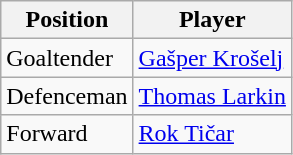<table class="wikitable">
<tr>
<th>Position</th>
<th>Player</th>
</tr>
<tr>
<td>Goaltender</td>
<td> <a href='#'>Gašper Krošelj</a></td>
</tr>
<tr>
<td>Defenceman</td>
<td> <a href='#'>Thomas Larkin</a></td>
</tr>
<tr>
<td>Forward</td>
<td> <a href='#'>Rok Tičar</a></td>
</tr>
</table>
